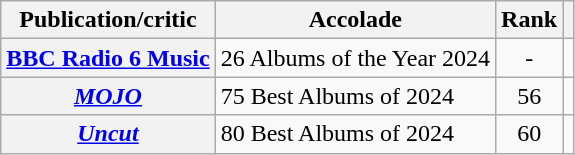<table class="wikitable sortable plainrowheaders">
<tr>
<th scope="col">Publication/critic</th>
<th scope="col">Accolade</th>
<th scope="col">Rank</th>
<th scope="col" class="unsortable"></th>
</tr>
<tr>
<th scope="row"><a href='#'>BBC Radio 6 Music</a></th>
<td>26 Albums of the Year 2024</td>
<td style="text-align: center;">-</td>
<td style="text-align: center;"></td>
</tr>
<tr>
<th scope="row"><em><a href='#'>MOJO</a></em></th>
<td>75 Best Albums of 2024</td>
<td style="text-align: center;">56</td>
<td style="text-align: center;"></td>
</tr>
<tr>
<th scope="row"><em><a href='#'>Uncut</a></em></th>
<td>80 Best Albums of 2024</td>
<td style="text-align: center;">60</td>
<td style="text-align: center;"></td>
</tr>
</table>
